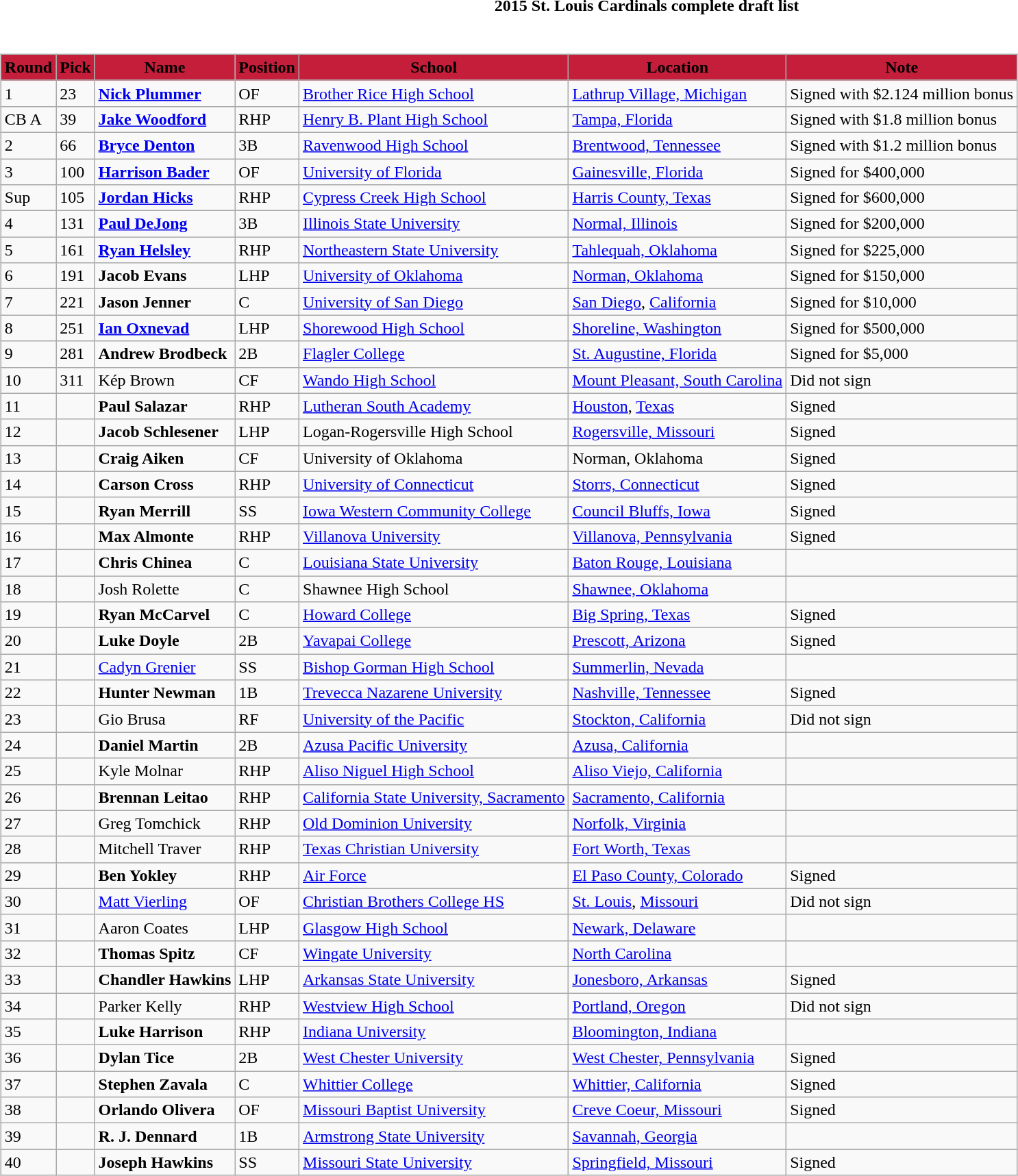<table class="toccolours collapsible collapsed" style="width:100%; background:inherit">
<tr>
<th>2015 St. Louis Cardinals complete draft list</th>
</tr>
<tr>
<td><br><table class="wikitable">
<tr>
<th style="background:#C41E3A;" color:white;">Round</th>
<th style="background:#C41E3A;" color:white;">Pick</th>
<th style="background:#C41E3A;" color:white;">Name</th>
<th style="background:#C41E3A;" color:white;">Position</th>
<th style="background:#C41E3A;" color:white;">School</th>
<th style="background:#C41E3A;" color:white;">Location</th>
<th style="background:#C41E3A;" color:white;">Note</th>
</tr>
<tr>
<td>1</td>
<td>23</td>
<td><strong><a href='#'>Nick Plummer</a></strong></td>
<td>OF</td>
<td><a href='#'>Brother Rice High School</a></td>
<td><a href='#'>Lathrup Village, Michigan</a></td>
<td>Signed with $2.124 million bonus</td>
</tr>
<tr>
<td>CB A</td>
<td>39</td>
<td><strong><a href='#'>Jake Woodford</a></strong></td>
<td>RHP</td>
<td><a href='#'>Henry B. Plant High School</a></td>
<td><a href='#'>Tampa, Florida</a></td>
<td>Signed with $1.8 million bonus</td>
</tr>
<tr>
<td>2</td>
<td>66</td>
<td><strong><a href='#'>Bryce Denton</a></strong></td>
<td>3B</td>
<td><a href='#'>Ravenwood High School</a></td>
<td><a href='#'>Brentwood, Tennessee</a></td>
<td>Signed with $1.2 million bonus</td>
</tr>
<tr>
<td>3</td>
<td>100</td>
<td><strong><a href='#'>Harrison Bader</a></strong></td>
<td>OF</td>
<td><a href='#'>University of Florida</a></td>
<td><a href='#'>Gainesville, Florida</a></td>
<td>Signed for $400,000</td>
</tr>
<tr>
<td>Sup</td>
<td>105</td>
<td><strong><a href='#'>Jordan Hicks</a></strong></td>
<td>RHP</td>
<td><a href='#'>Cypress Creek High School</a></td>
<td><a href='#'>Harris County, Texas</a></td>
<td>Signed for $600,000</td>
</tr>
<tr>
<td>4</td>
<td>131</td>
<td><strong><a href='#'>Paul DeJong</a></strong></td>
<td>3B</td>
<td><a href='#'>Illinois State University</a></td>
<td><a href='#'>Normal, Illinois</a></td>
<td>Signed for $200,000</td>
</tr>
<tr>
<td>5</td>
<td>161</td>
<td><strong><a href='#'>Ryan Helsley</a></strong></td>
<td>RHP</td>
<td><a href='#'>Northeastern State University</a></td>
<td><a href='#'>Tahlequah, Oklahoma</a></td>
<td>Signed for $225,000</td>
</tr>
<tr>
<td>6</td>
<td>191</td>
<td><strong>Jacob Evans</strong></td>
<td>LHP</td>
<td><a href='#'>University of Oklahoma</a></td>
<td><a href='#'>Norman, Oklahoma</a></td>
<td>Signed for $150,000</td>
</tr>
<tr>
<td>7</td>
<td>221</td>
<td><strong>Jason Jenner</strong></td>
<td>C</td>
<td><a href='#'>University of San Diego</a></td>
<td><a href='#'>San Diego</a>, <a href='#'>California</a></td>
<td>Signed for $10,000</td>
</tr>
<tr>
<td>8</td>
<td>251</td>
<td><strong><a href='#'>Ian Oxnevad</a></strong></td>
<td>LHP</td>
<td><a href='#'>Shorewood High School</a></td>
<td><a href='#'>Shoreline, Washington</a></td>
<td>Signed for $500,000</td>
</tr>
<tr>
<td>9</td>
<td>281</td>
<td><strong>Andrew Brodbeck</strong></td>
<td>2B</td>
<td><a href='#'>Flagler College</a></td>
<td><a href='#'>St. Augustine, Florida</a></td>
<td>Signed for $5,000</td>
</tr>
<tr>
<td>10</td>
<td>311</td>
<td>Kép Brown</td>
<td>CF</td>
<td><a href='#'>Wando High School</a></td>
<td><a href='#'>Mount Pleasant, South Carolina</a></td>
<td>Did not sign</td>
</tr>
<tr>
<td>11</td>
<td></td>
<td><strong>Paul Salazar</strong></td>
<td>RHP</td>
<td><a href='#'>Lutheran South Academy</a></td>
<td><a href='#'>Houston</a>, <a href='#'>Texas</a></td>
<td>Signed</td>
</tr>
<tr>
<td>12</td>
<td></td>
<td><strong>Jacob Schlesener</strong></td>
<td>LHP</td>
<td>Logan-Rogersville High School</td>
<td><a href='#'>Rogersville, Missouri</a></td>
<td>Signed</td>
</tr>
<tr>
<td>13</td>
<td></td>
<td><strong>Craig Aiken</strong></td>
<td>CF</td>
<td>University of Oklahoma</td>
<td>Norman, Oklahoma</td>
<td>Signed</td>
</tr>
<tr>
<td>14</td>
<td></td>
<td><strong>Carson Cross</strong></td>
<td>RHP</td>
<td><a href='#'>University of Connecticut</a></td>
<td><a href='#'>Storrs, Connecticut</a></td>
<td>Signed</td>
</tr>
<tr>
<td>15</td>
<td></td>
<td><strong>Ryan Merrill</strong></td>
<td>SS</td>
<td><a href='#'>Iowa Western Community College</a></td>
<td><a href='#'>Council Bluffs, Iowa</a></td>
<td>Signed</td>
</tr>
<tr>
<td>16</td>
<td></td>
<td><strong>Max Almonte</strong></td>
<td>RHP</td>
<td><a href='#'>Villanova University</a></td>
<td><a href='#'>Villanova, Pennsylvania</a></td>
<td>Signed</td>
</tr>
<tr>
<td>17</td>
<td></td>
<td><strong>Chris Chinea</strong></td>
<td>C</td>
<td><a href='#'>Louisiana State University</a></td>
<td><a href='#'>Baton Rouge, Louisiana</a></td>
<td></td>
</tr>
<tr>
<td>18</td>
<td></td>
<td>Josh Rolette</td>
<td>C</td>
<td>Shawnee High School</td>
<td><a href='#'>Shawnee, Oklahoma</a></td>
<td></td>
</tr>
<tr>
<td>19</td>
<td></td>
<td><strong>Ryan McCarvel</strong></td>
<td>C</td>
<td><a href='#'>Howard College</a></td>
<td><a href='#'>Big Spring, Texas</a></td>
<td>Signed</td>
</tr>
<tr>
<td>20</td>
<td></td>
<td><strong>Luke Doyle</strong></td>
<td>2B</td>
<td><a href='#'>Yavapai College</a></td>
<td><a href='#'>Prescott, Arizona</a></td>
<td>Signed</td>
</tr>
<tr>
<td>21</td>
<td></td>
<td><a href='#'>Cadyn Grenier</a></td>
<td>SS</td>
<td><a href='#'>Bishop Gorman High School</a></td>
<td><a href='#'>Summerlin, Nevada</a></td>
<td></td>
</tr>
<tr>
<td>22</td>
<td></td>
<td><strong>Hunter Newman</strong></td>
<td>1B</td>
<td><a href='#'>Trevecca Nazarene University</a></td>
<td><a href='#'>Nashville, Tennessee</a></td>
<td>Signed</td>
</tr>
<tr>
<td>23</td>
<td></td>
<td>Gio Brusa</td>
<td>RF</td>
<td><a href='#'>University of the Pacific</a></td>
<td><a href='#'>Stockton, California</a></td>
<td>Did not sign</td>
</tr>
<tr>
<td>24</td>
<td></td>
<td><strong>Daniel Martin</strong></td>
<td>2B</td>
<td><a href='#'>Azusa Pacific University</a></td>
<td><a href='#'>Azusa, California</a></td>
<td></td>
</tr>
<tr>
<td>25</td>
<td></td>
<td>Kyle Molnar</td>
<td>RHP</td>
<td><a href='#'>Aliso Niguel High School</a></td>
<td><a href='#'>Aliso Viejo, California</a></td>
<td></td>
</tr>
<tr>
<td>26</td>
<td></td>
<td><strong>Brennan Leitao</strong></td>
<td>RHP</td>
<td><a href='#'>California State University, Sacramento</a></td>
<td><a href='#'>Sacramento, California</a></td>
<td></td>
</tr>
<tr>
<td>27</td>
<td></td>
<td>Greg Tomchick</td>
<td>RHP</td>
<td><a href='#'>Old Dominion University</a></td>
<td><a href='#'>Norfolk, Virginia</a></td>
<td></td>
</tr>
<tr>
<td>28</td>
<td></td>
<td>Mitchell Traver</td>
<td>RHP</td>
<td><a href='#'>Texas Christian University</a></td>
<td><a href='#'>Fort Worth, Texas</a></td>
<td></td>
</tr>
<tr>
<td>29</td>
<td></td>
<td><strong>Ben Yokley</strong></td>
<td>RHP</td>
<td><a href='#'>Air Force</a></td>
<td><a href='#'>El Paso County, Colorado</a></td>
<td>Signed</td>
</tr>
<tr>
<td>30</td>
<td></td>
<td><a href='#'>Matt Vierling</a></td>
<td>OF</td>
<td><a href='#'>Christian Brothers College HS</a></td>
<td><a href='#'>St. Louis</a>, <a href='#'>Missouri</a></td>
<td>Did not sign</td>
</tr>
<tr>
<td>31</td>
<td></td>
<td>Aaron Coates</td>
<td>LHP</td>
<td><a href='#'>Glasgow High School</a></td>
<td><a href='#'>Newark, Delaware</a></td>
<td></td>
</tr>
<tr>
<td>32</td>
<td></td>
<td><strong>Thomas Spitz</strong></td>
<td>CF</td>
<td><a href='#'>Wingate University</a></td>
<td><a href='#'>North Carolina</a></td>
<td></td>
</tr>
<tr>
<td>33</td>
<td></td>
<td><strong>Chandler Hawkins</strong></td>
<td>LHP</td>
<td><a href='#'>Arkansas State University</a></td>
<td><a href='#'>Jonesboro, Arkansas</a></td>
<td>Signed</td>
</tr>
<tr>
<td>34</td>
<td></td>
<td>Parker Kelly</td>
<td>RHP</td>
<td><a href='#'>Westview High School</a></td>
<td><a href='#'>Portland, Oregon</a></td>
<td>Did not sign</td>
</tr>
<tr>
<td>35</td>
<td></td>
<td><strong>Luke Harrison</strong></td>
<td>RHP</td>
<td><a href='#'>Indiana University</a></td>
<td><a href='#'>Bloomington, Indiana</a></td>
<td></td>
</tr>
<tr>
<td>36</td>
<td></td>
<td><strong>Dylan Tice</strong></td>
<td>2B</td>
<td><a href='#'>West Chester University</a></td>
<td><a href='#'>West Chester, Pennsylvania</a></td>
<td>Signed</td>
</tr>
<tr>
<td>37</td>
<td></td>
<td><strong>Stephen Zavala</strong></td>
<td>C</td>
<td><a href='#'>Whittier College</a></td>
<td><a href='#'>Whittier, California</a></td>
<td>Signed</td>
</tr>
<tr>
<td>38</td>
<td></td>
<td><strong>Orlando Olivera</strong></td>
<td>OF</td>
<td><a href='#'>Missouri Baptist University</a></td>
<td><a href='#'>Creve Coeur, Missouri</a></td>
<td>Signed</td>
</tr>
<tr>
<td>39</td>
<td></td>
<td><strong>R. J. Dennard</strong></td>
<td>1B</td>
<td><a href='#'>Armstrong State University</a></td>
<td><a href='#'>Savannah, Georgia</a></td>
<td></td>
</tr>
<tr>
<td>40</td>
<td></td>
<td><strong>Joseph Hawkins</strong></td>
<td>SS</td>
<td><a href='#'>Missouri State University</a></td>
<td><a href='#'>Springfield, Missouri</a></td>
<td>Signed</td>
</tr>
</table>
</td>
</tr>
</table>
